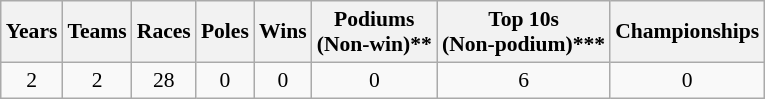<table class="wikitable" style="text-align:center; font-size:90%">
<tr>
<th>Years</th>
<th>Teams</th>
<th>Races</th>
<th>Poles</th>
<th>Wins</th>
<th>Podiums<br>(Non-win)**</th>
<th>Top 10s<br>(Non-podium)***</th>
<th>Championships</th>
</tr>
<tr>
<td>2</td>
<td>2</td>
<td>28</td>
<td>0</td>
<td>0</td>
<td>0</td>
<td>6</td>
<td>0</td>
</tr>
</table>
